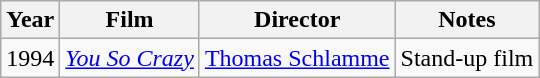<table class="wikitable">
<tr>
<th>Year</th>
<th>Film</th>
<th>Director</th>
<th>Notes</th>
</tr>
<tr>
<td>1994</td>
<td><em><a href='#'>You So Crazy</a></em></td>
<td><a href='#'>Thomas Schlamme</a></td>
<td>Stand-up film</td>
</tr>
</table>
